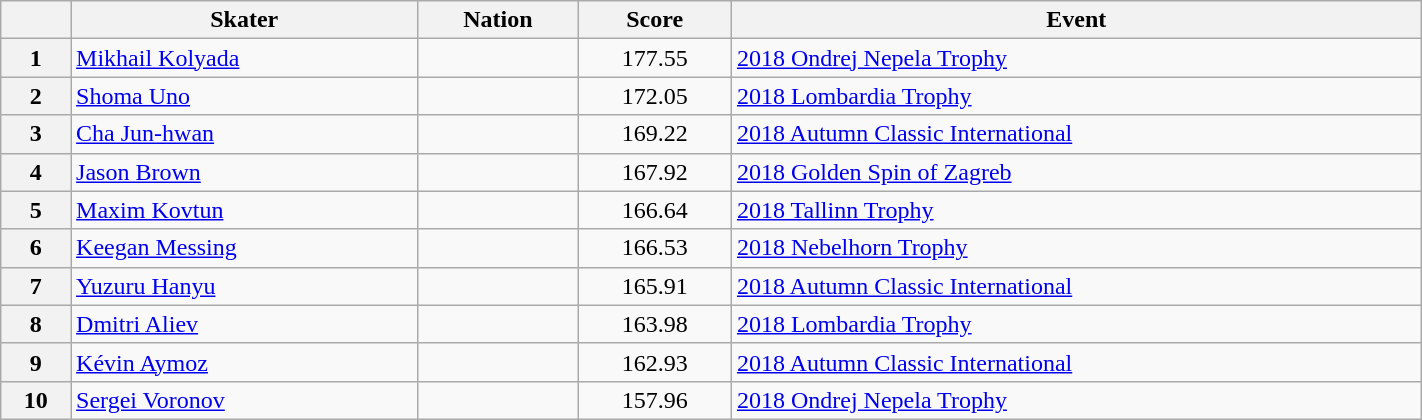<table class="wikitable sortable" style="text-align:left; width:75%">
<tr>
<th scope="col"></th>
<th scope="col">Skater</th>
<th scope="col">Nation</th>
<th scope="col">Score</th>
<th scope="col">Event</th>
</tr>
<tr>
<th scope="row">1</th>
<td><a href='#'>Mikhail Kolyada</a></td>
<td></td>
<td style="text-align:center;">177.55</td>
<td><a href='#'>2018 Ondrej Nepela Trophy</a></td>
</tr>
<tr>
<th scope="row">2</th>
<td><a href='#'>Shoma Uno</a></td>
<td></td>
<td style="text-align:center;">172.05</td>
<td><a href='#'>2018 Lombardia Trophy</a></td>
</tr>
<tr>
<th scope="row">3</th>
<td><a href='#'>Cha Jun-hwan</a></td>
<td></td>
<td style="text-align:center;">169.22</td>
<td><a href='#'>2018 Autumn Classic International</a></td>
</tr>
<tr>
<th scope="row">4</th>
<td><a href='#'>Jason Brown</a></td>
<td></td>
<td style="text-align:center;">167.92</td>
<td><a href='#'>2018 Golden Spin of Zagreb</a></td>
</tr>
<tr>
<th scope="row">5</th>
<td><a href='#'>Maxim Kovtun</a></td>
<td></td>
<td style="text-align:center;">166.64</td>
<td><a href='#'>2018 Tallinn Trophy</a></td>
</tr>
<tr>
<th scope="row">6</th>
<td><a href='#'>Keegan Messing</a></td>
<td></td>
<td style="text-align:center;">166.53</td>
<td><a href='#'>2018 Nebelhorn Trophy</a></td>
</tr>
<tr>
<th scope="row">7</th>
<td><a href='#'>Yuzuru Hanyu</a></td>
<td></td>
<td style="text-align:center;">165.91</td>
<td><a href='#'>2018 Autumn Classic International</a></td>
</tr>
<tr>
<th scope="row">8</th>
<td><a href='#'>Dmitri Aliev</a></td>
<td></td>
<td style="text-align:center;">163.98</td>
<td><a href='#'>2018 Lombardia Trophy</a></td>
</tr>
<tr>
<th scope="row">9</th>
<td><a href='#'>Kévin Aymoz</a></td>
<td></td>
<td style="text-align:center;">162.93</td>
<td><a href='#'>2018 Autumn Classic International</a></td>
</tr>
<tr>
<th scope="row">10</th>
<td><a href='#'>Sergei Voronov</a></td>
<td></td>
<td style="text-align:center;">157.96</td>
<td><a href='#'>2018 Ondrej Nepela Trophy</a></td>
</tr>
</table>
